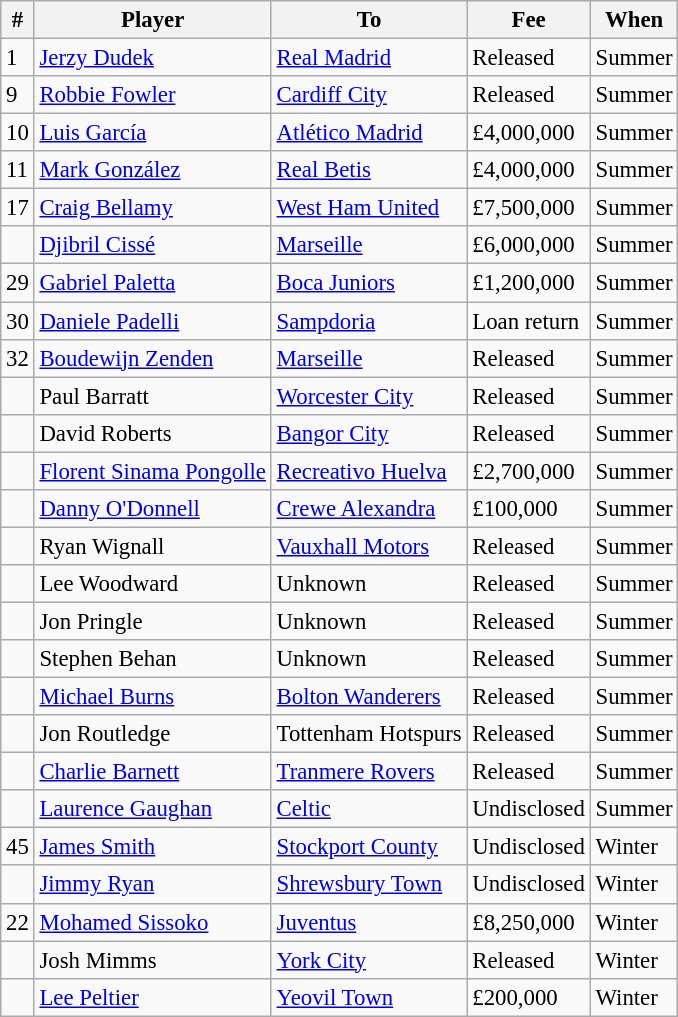<table class="wikitable" style="text-align:center; font-size:95%; text-align:left">
<tr>
<th>#</th>
<th>Player</th>
<th>To</th>
<th>Fee</th>
<th>When</th>
</tr>
<tr>
<td>1</td>
<td> <a href='#'>Jerzy Dudek</a></td>
<td> <a href='#'>Real Madrid</a></td>
<td>Released</td>
<td>Summer</td>
</tr>
<tr>
<td>9</td>
<td> <a href='#'>Robbie Fowler</a></td>
<td> <a href='#'>Cardiff City</a></td>
<td>Released</td>
<td>Summer</td>
</tr>
<tr>
<td>10</td>
<td> <a href='#'>Luis García</a></td>
<td> <a href='#'>Atlético Madrid</a></td>
<td>£4,000,000</td>
<td>Summer</td>
</tr>
<tr>
<td>11</td>
<td> <a href='#'>Mark González</a></td>
<td> <a href='#'>Real Betis</a></td>
<td>£4,000,000</td>
<td>Summer</td>
</tr>
<tr>
<td>17</td>
<td> <a href='#'>Craig Bellamy</a></td>
<td> <a href='#'>West Ham United</a></td>
<td>£7,500,000</td>
<td>Summer</td>
</tr>
<tr>
<td></td>
<td> <a href='#'>Djibril Cissé</a></td>
<td> <a href='#'>Marseille</a></td>
<td>£6,000,000</td>
<td>Summer</td>
</tr>
<tr>
<td>29</td>
<td> <a href='#'>Gabriel Paletta</a></td>
<td> <a href='#'>Boca Juniors</a></td>
<td>£1,200,000</td>
<td>Summer</td>
</tr>
<tr>
<td>30</td>
<td> <a href='#'>Daniele Padelli</a></td>
<td> <a href='#'>Sampdoria</a></td>
<td>Loan return</td>
<td>Summer</td>
</tr>
<tr>
<td>32</td>
<td> <a href='#'>Boudewijn Zenden</a></td>
<td> <a href='#'>Marseille</a></td>
<td>Released</td>
<td>Summer</td>
</tr>
<tr>
<td></td>
<td> Paul Barratt</td>
<td> <a href='#'>Worcester City</a></td>
<td>Released</td>
<td>Summer</td>
</tr>
<tr>
<td></td>
<td> David Roberts</td>
<td> <a href='#'>Bangor City</a></td>
<td>Released</td>
<td>Summer</td>
</tr>
<tr>
<td></td>
<td> <a href='#'>Florent Sinama Pongolle</a></td>
<td> <a href='#'>Recreativo Huelva</a></td>
<td>£2,700,000</td>
<td>Summer</td>
</tr>
<tr>
<td></td>
<td> <a href='#'>Danny O'Donnell</a></td>
<td> <a href='#'>Crewe Alexandra</a></td>
<td>£100,000</td>
<td>Summer</td>
</tr>
<tr>
<td></td>
<td> Ryan Wignall</td>
<td> <a href='#'>Vauxhall Motors</a></td>
<td>Released</td>
<td>Summer</td>
</tr>
<tr>
<td></td>
<td> Lee Woodward</td>
<td>Unknown</td>
<td>Released</td>
<td>Summer</td>
</tr>
<tr>
<td></td>
<td> Jon Pringle</td>
<td>Unknown</td>
<td>Released</td>
<td>Summer</td>
</tr>
<tr>
<td></td>
<td> Stephen Behan</td>
<td>Unknown</td>
<td>Released</td>
<td>Summer</td>
</tr>
<tr>
<td></td>
<td> <a href='#'>Michael Burns</a></td>
<td> <a href='#'>Bolton Wanderers</a></td>
<td>Released</td>
<td>Summer</td>
</tr>
<tr>
<td></td>
<td> Jon Routledge</td>
<td>Tottenham Hotspurs</td>
<td>Released</td>
<td>Summer</td>
</tr>
<tr>
<td></td>
<td> <a href='#'>Charlie Barnett</a></td>
<td> <a href='#'>Tranmere Rovers</a></td>
<td>Released</td>
<td>Summer</td>
</tr>
<tr>
<td></td>
<td> <a href='#'>Laurence Gaughan</a></td>
<td> <a href='#'>Celtic</a></td>
<td>Undisclosed</td>
<td>Summer</td>
</tr>
<tr>
<td>45</td>
<td> <a href='#'>James Smith</a></td>
<td> <a href='#'>Stockport County</a></td>
<td>Undisclosed</td>
<td>Winter</td>
</tr>
<tr>
<td></td>
<td> <a href='#'>Jimmy Ryan</a></td>
<td> <a href='#'>Shrewsbury Town</a></td>
<td>Undisclosed</td>
<td>Winter</td>
</tr>
<tr>
<td>22</td>
<td> <a href='#'>Mohamed Sissoko</a></td>
<td> <a href='#'>Juventus</a></td>
<td>£8,250,000</td>
<td>Winter</td>
</tr>
<tr>
<td></td>
<td> Josh Mimms</td>
<td> <a href='#'>York City</a></td>
<td>Released</td>
<td>Winter</td>
</tr>
<tr>
<td></td>
<td> <a href='#'>Lee Peltier</a></td>
<td> <a href='#'>Yeovil Town</a></td>
<td>£200,000</td>
<td>Winter</td>
</tr>
</table>
